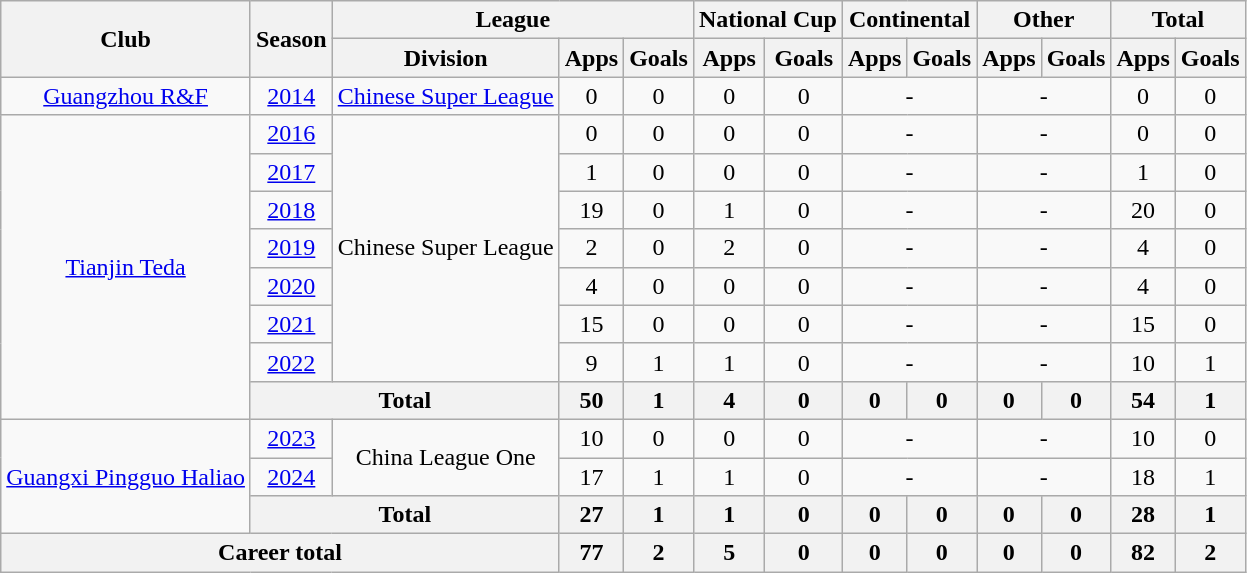<table class="wikitable" style="text-align: center">
<tr>
<th rowspan="2">Club</th>
<th rowspan="2">Season</th>
<th colspan="3">League</th>
<th colspan="2">National Cup</th>
<th colspan="2">Continental</th>
<th colspan="2">Other</th>
<th colspan="2">Total</th>
</tr>
<tr>
<th>Division</th>
<th>Apps</th>
<th>Goals</th>
<th>Apps</th>
<th>Goals</th>
<th>Apps</th>
<th>Goals</th>
<th>Apps</th>
<th>Goals</th>
<th>Apps</th>
<th>Goals</th>
</tr>
<tr>
<td><a href='#'>Guangzhou R&F</a></td>
<td><a href='#'>2014</a></td>
<td rowspan=1><a href='#'>Chinese Super League</a></td>
<td>0</td>
<td>0</td>
<td>0</td>
<td>0</td>
<td colspan="2">-</td>
<td colspan="2">-</td>
<td>0</td>
<td>0</td>
</tr>
<tr>
<td rowspan=8><a href='#'>Tianjin Teda</a></td>
<td><a href='#'>2016</a></td>
<td rowspan=7>Chinese Super League</td>
<td>0</td>
<td>0</td>
<td>0</td>
<td>0</td>
<td colspan="2">-</td>
<td colspan="2">-</td>
<td>0</td>
<td>0</td>
</tr>
<tr>
<td><a href='#'>2017</a></td>
<td>1</td>
<td>0</td>
<td>0</td>
<td>0</td>
<td colspan="2">-</td>
<td colspan="2">-</td>
<td>1</td>
<td>0</td>
</tr>
<tr>
<td><a href='#'>2018</a></td>
<td>19</td>
<td>0</td>
<td>1</td>
<td>0</td>
<td colspan="2">-</td>
<td colspan="2">-</td>
<td>20</td>
<td>0</td>
</tr>
<tr>
<td><a href='#'>2019</a></td>
<td>2</td>
<td>0</td>
<td>2</td>
<td>0</td>
<td colspan="2">-</td>
<td colspan="2">-</td>
<td>4</td>
<td>0</td>
</tr>
<tr>
<td><a href='#'>2020</a></td>
<td>4</td>
<td>0</td>
<td>0</td>
<td>0</td>
<td colspan="2">-</td>
<td colspan="2">-</td>
<td>4</td>
<td>0</td>
</tr>
<tr>
<td><a href='#'>2021</a></td>
<td>15</td>
<td>0</td>
<td>0</td>
<td>0</td>
<td colspan="2">-</td>
<td colspan="2">-</td>
<td>15</td>
<td>0</td>
</tr>
<tr>
<td><a href='#'>2022</a></td>
<td>9</td>
<td>1</td>
<td>1</td>
<td>0</td>
<td colspan="2">-</td>
<td colspan="2">-</td>
<td>10</td>
<td>1</td>
</tr>
<tr>
<th colspan=2>Total</th>
<th>50</th>
<th>1</th>
<th>4</th>
<th>0</th>
<th>0</th>
<th>0</th>
<th>0</th>
<th>0</th>
<th>54</th>
<th>1</th>
</tr>
<tr>
<td rowspan=3><a href='#'>Guangxi Pingguo Haliao</a></td>
<td><a href='#'>2023</a></td>
<td rowspan=2>China League One</td>
<td>10</td>
<td>0</td>
<td>0</td>
<td>0</td>
<td colspan="2">-</td>
<td colspan="2">-</td>
<td>10</td>
<td>0</td>
</tr>
<tr>
<td><a href='#'>2024</a></td>
<td>17</td>
<td>1</td>
<td>1</td>
<td>0</td>
<td colspan="2">-</td>
<td colspan="2">-</td>
<td>18</td>
<td>1</td>
</tr>
<tr>
<th colspan=2>Total</th>
<th>27</th>
<th>1</th>
<th>1</th>
<th>0</th>
<th>0</th>
<th>0</th>
<th>0</th>
<th>0</th>
<th>28</th>
<th>1</th>
</tr>
<tr>
<th colspan=3>Career total</th>
<th>77</th>
<th>2</th>
<th>5</th>
<th>0</th>
<th>0</th>
<th>0</th>
<th>0</th>
<th>0</th>
<th>82</th>
<th>2</th>
</tr>
</table>
